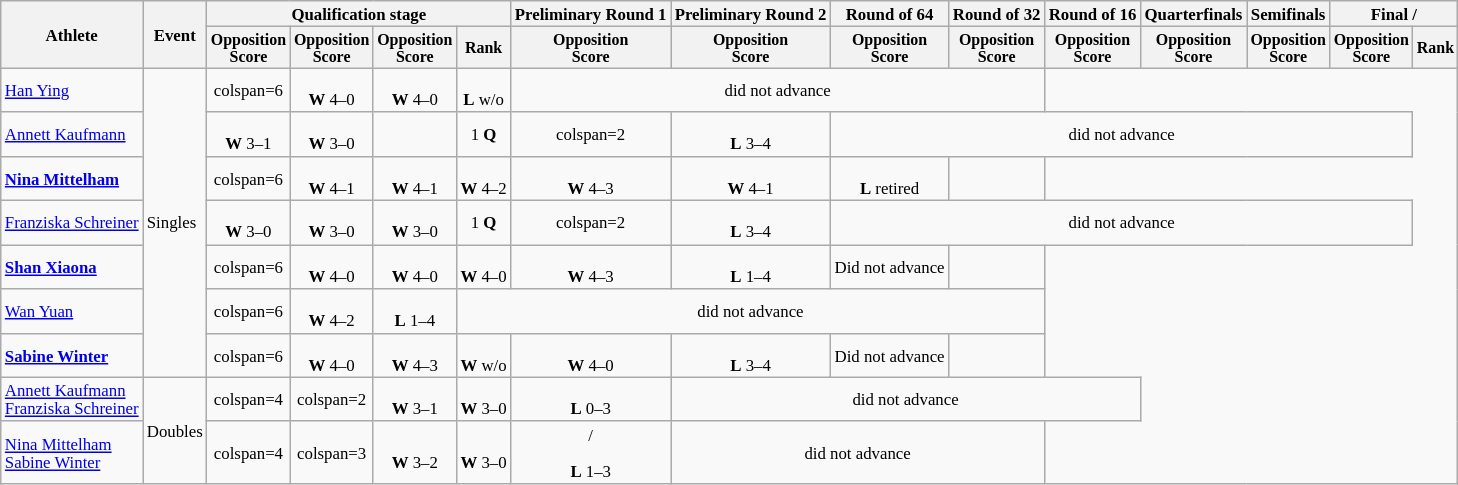<table class=wikitable style=font-size:70%;text-align:center>
<tr>
<th rowspan=2>Athlete</th>
<th rowspan=2>Event</th>
<th colspan=4>Qualification stage</th>
<th>Preliminary Round 1</th>
<th>Preliminary Round 2</th>
<th>Round of 64</th>
<th>Round of 32</th>
<th>Round of 16</th>
<th>Quarterfinals</th>
<th>Semifinals</th>
<th colspan=2>Final / </th>
</tr>
<tr style=font-size:95%>
<th>Opposition<br>Score</th>
<th>Opposition<br>Score</th>
<th>Opposition<br>Score</th>
<th>Rank</th>
<th>Opposition<br>Score</th>
<th>Opposition<br>Score</th>
<th>Opposition<br>Score</th>
<th>Opposition<br>Score</th>
<th>Opposition<br>Score</th>
<th>Opposition<br>Score</th>
<th>Opposition<br>Score</th>
<th>Opposition<br>Score</th>
<th>Rank</th>
</tr>
<tr align=center>
<td align=left><a href='#'>Han Ying</a></td>
<td align=left rowspan=7>Singles</td>
<td>colspan=6</td>
<td><br><strong>W</strong> 4–0</td>
<td><br><strong>W</strong> 4–0</td>
<td><br><strong>L</strong> w/o</td>
<td colspan=4>did not advance</td>
</tr>
<tr align=center>
<td align=left><a href='#'>Annett Kaufmann</a></td>
<td><br><strong>W</strong> 3–1</td>
<td><br><strong>W</strong> 3–0</td>
<td></td>
<td>1 <strong>Q</strong></td>
<td>colspan=2</td>
<td><br><strong>L</strong> 3–4</td>
<td colspan=6>did not advance</td>
</tr>
<tr align=center>
<td align=left><strong><a href='#'>Nina Mittelham</a></strong></td>
<td>colspan=6</td>
<td><br><strong>W</strong> 4–1</td>
<td><br><strong>W</strong> 4–1</td>
<td><br><strong>W</strong> 4–2</td>
<td><br><strong>W</strong> 4–3</td>
<td><br><strong>W</strong> 4–1</td>
<td><br><strong>L</strong> retired</td>
<td></td>
</tr>
<tr align=center>
<td align=left><a href='#'>Franziska Schreiner</a></td>
<td><br><strong>W</strong> 3–0</td>
<td><br><strong>W</strong> 3–0</td>
<td><br><strong>W</strong> 3–0</td>
<td>1 <strong>Q</strong></td>
<td>colspan=2</td>
<td><br><strong>L</strong> 3–4</td>
<td colspan=6>did not advance</td>
</tr>
<tr align=center>
<td align=left><strong><a href='#'>Shan Xiaona</a></strong></td>
<td>colspan=6</td>
<td><br><strong>W</strong> 4–0</td>
<td><br><strong>W</strong> 4–0</td>
<td><br><strong>W</strong> 4–0</td>
<td><br><strong>W</strong> 4–3</td>
<td><br><strong>L</strong> 1–4</td>
<td>Did not advance</td>
<td></td>
</tr>
<tr align=center>
<td align=left><a href='#'>Wan Yuan</a></td>
<td>colspan=6</td>
<td><br><strong>W</strong> 4–2</td>
<td><br><strong>L</strong> 1–4</td>
<td colspan=5>did not advance</td>
</tr>
<tr align=center>
<td align=left><strong><a href='#'>Sabine Winter</a></strong></td>
<td>colspan=6</td>
<td><br><strong>W</strong> 4–0</td>
<td><br><strong>W</strong> 4–3</td>
<td><br><strong>W</strong> w/o</td>
<td><br><strong>W</strong> 4–0</td>
<td><br><strong>L</strong> 3–4</td>
<td>Did not advance</td>
<td></td>
</tr>
<tr align=center>
<td align=left><a href='#'>Annett Kaufmann</a><br><a href='#'>Franziska Schreiner</a></td>
<td rowspan=2>Doubles</td>
<td>colspan=4</td>
<td>colspan=2</td>
<td><br><strong>W</strong> 3–1</td>
<td><br><strong>W</strong> 3–0</td>
<td><br><strong>L</strong> 0–3</td>
<td colspan=4>did not advance</td>
</tr>
<tr align=center>
<td align=left><a href='#'>Nina Mittelham</a><br><a href='#'>Sabine Winter</a></td>
<td>colspan=4</td>
<td>colspan=3</td>
<td><br><strong>W</strong> 3–2</td>
<td><br><strong>W</strong> 3–0</td>
<td> /<br><br><strong>L</strong> 1–3</td>
<td colspan=3>did not advance</td>
</tr>
</table>
